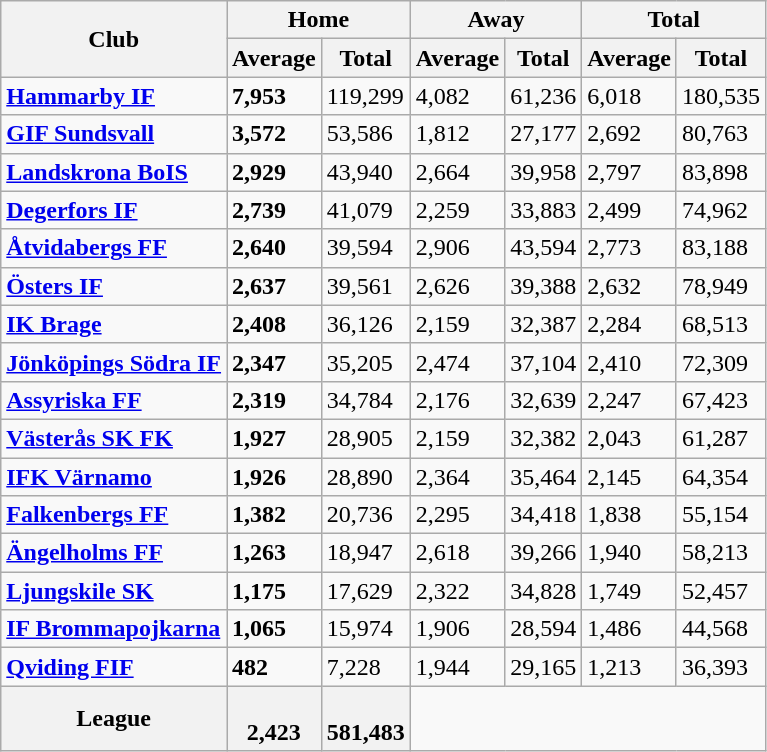<table class="wikitable">
<tr>
<th rowspan=2>Club</th>
<th colspan=2>Home</th>
<th colspan=2>Away</th>
<th colspan=2>Total</th>
</tr>
<tr>
<th>Average</th>
<th>Total</th>
<th>Average</th>
<th>Total</th>
<th>Average</th>
<th>Total</th>
</tr>
<tr>
<td><strong><a href='#'>Hammarby IF</a></strong></td>
<td><strong>7,953</strong></td>
<td>119,299</td>
<td>4,082</td>
<td>61,236</td>
<td>6,018</td>
<td>180,535</td>
</tr>
<tr>
<td><strong><a href='#'>GIF Sundsvall</a></strong></td>
<td><strong>3,572</strong></td>
<td>53,586</td>
<td>1,812</td>
<td>27,177</td>
<td>2,692</td>
<td>80,763</td>
</tr>
<tr>
<td><strong><a href='#'>Landskrona BoIS</a></strong></td>
<td><strong>2,929</strong></td>
<td>43,940</td>
<td>2,664</td>
<td>39,958</td>
<td>2,797</td>
<td>83,898</td>
</tr>
<tr>
<td><strong><a href='#'>Degerfors IF</a></strong></td>
<td><strong>2,739</strong></td>
<td>41,079</td>
<td>2,259</td>
<td>33,883</td>
<td>2,499</td>
<td>74,962</td>
</tr>
<tr>
<td><strong><a href='#'>Åtvidabergs FF</a></strong></td>
<td><strong>2,640</strong></td>
<td>39,594</td>
<td>2,906</td>
<td>43,594</td>
<td>2,773</td>
<td>83,188</td>
</tr>
<tr>
<td><strong><a href='#'>Östers IF</a></strong></td>
<td><strong>2,637</strong></td>
<td>39,561</td>
<td>2,626</td>
<td>39,388</td>
<td>2,632</td>
<td>78,949</td>
</tr>
<tr>
<td><strong><a href='#'>IK Brage</a></strong></td>
<td><strong>2,408</strong></td>
<td>36,126</td>
<td>2,159</td>
<td>32,387</td>
<td>2,284</td>
<td>68,513</td>
</tr>
<tr>
<td><strong><a href='#'>Jönköpings Södra IF</a></strong></td>
<td><strong>2,347</strong></td>
<td>35,205</td>
<td>2,474</td>
<td>37,104</td>
<td>2,410</td>
<td>72,309</td>
</tr>
<tr>
<td><strong><a href='#'>Assyriska FF</a></strong></td>
<td><strong>2,319</strong></td>
<td>34,784</td>
<td>2,176</td>
<td>32,639</td>
<td>2,247</td>
<td>67,423</td>
</tr>
<tr>
<td><strong><a href='#'>Västerås SK FK</a></strong></td>
<td><strong>1,927</strong></td>
<td>28,905</td>
<td>2,159</td>
<td>32,382</td>
<td>2,043</td>
<td>61,287</td>
</tr>
<tr>
<td><strong><a href='#'>IFK Värnamo</a></strong></td>
<td><strong>1,926</strong></td>
<td>28,890</td>
<td>2,364</td>
<td>35,464</td>
<td>2,145</td>
<td>64,354</td>
</tr>
<tr>
<td><strong><a href='#'>Falkenbergs FF</a></strong></td>
<td><strong>1,382</strong></td>
<td>20,736</td>
<td>2,295</td>
<td>34,418</td>
<td>1,838</td>
<td>55,154</td>
</tr>
<tr>
<td><strong><a href='#'>Ängelholms FF</a></strong></td>
<td><strong>1,263</strong></td>
<td>18,947</td>
<td>2,618</td>
<td>39,266</td>
<td>1,940</td>
<td>58,213</td>
</tr>
<tr>
<td><strong><a href='#'>Ljungskile SK</a></strong></td>
<td><strong>1,175</strong></td>
<td>17,629</td>
<td>2,322</td>
<td>34,828</td>
<td>1,749</td>
<td>52,457</td>
</tr>
<tr>
<td><strong><a href='#'>IF Brommapojkarna</a></strong></td>
<td><strong>1,065</strong></td>
<td>15,974</td>
<td>1,906</td>
<td>28,594</td>
<td>1,486</td>
<td>44,568</td>
</tr>
<tr>
<td><strong><a href='#'>Qviding FIF</a></strong></td>
<td><strong>482</strong></td>
<td>7,228</td>
<td>1,944</td>
<td>29,165</td>
<td>1,213</td>
<td>36,393</td>
</tr>
<tr>
<th>League</th>
<th><br><strong>2,423</strong></th>
<th><br>581,483</th>
</tr>
</table>
